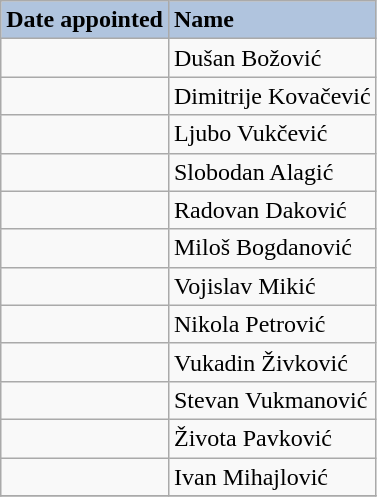<table class="wikitable">
<tr>
<th style="text-align: left; background: #B0C4DE;">Date appointed</th>
<th style="text-align: left; background: #B0C4DE;">Name</th>
</tr>
<tr>
<td></td>
<td>Dušan Božović</td>
</tr>
<tr>
<td></td>
<td>Dimitrije Kovačević</td>
</tr>
<tr>
<td></td>
<td>Ljubo Vukčević</td>
</tr>
<tr>
<td></td>
<td>Slobodan Alagić</td>
</tr>
<tr>
<td></td>
<td>Radovan Daković</td>
</tr>
<tr>
<td></td>
<td>Miloš Bogdanović</td>
</tr>
<tr>
<td></td>
<td>Vojislav Mikić</td>
</tr>
<tr>
<td></td>
<td>Nikola Petrović</td>
</tr>
<tr>
<td></td>
<td>Vukadin Živković</td>
</tr>
<tr>
<td></td>
<td>Stevan Vukmanović</td>
</tr>
<tr>
<td></td>
<td>Života Pavković</td>
</tr>
<tr>
<td></td>
<td>Ivan Mihajlović</td>
</tr>
<tr>
</tr>
</table>
